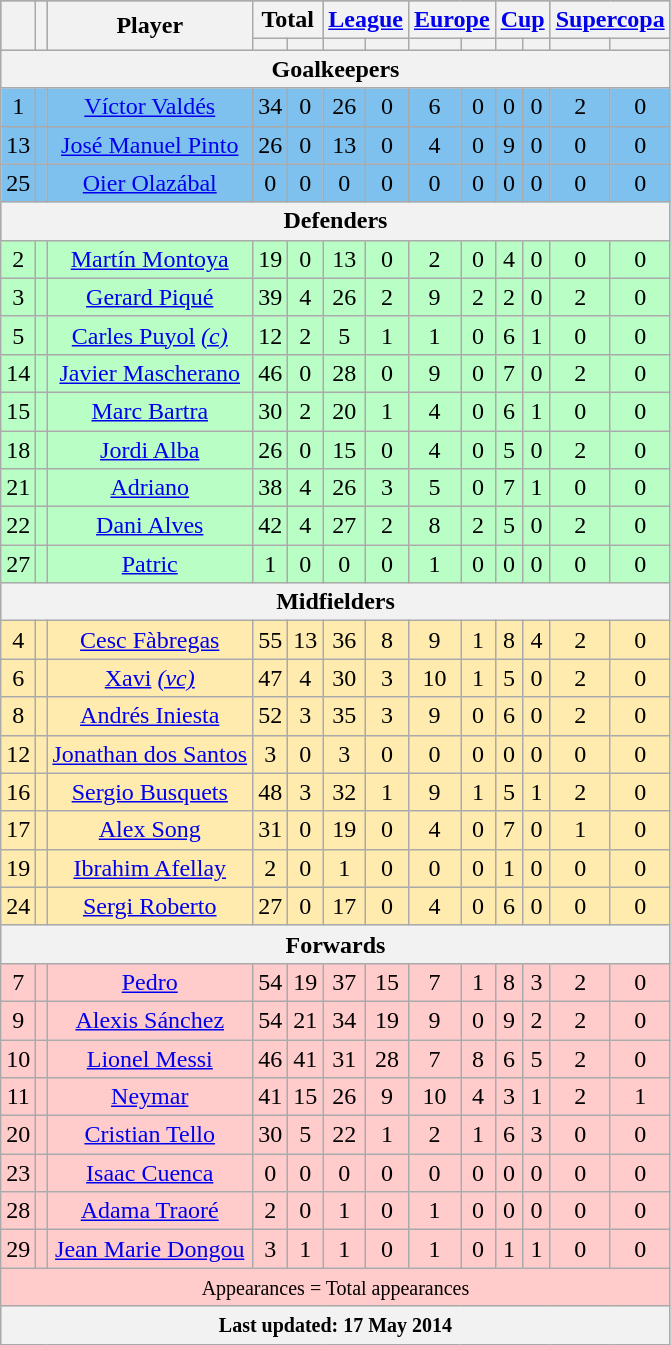<table class="wikitable" style="text-align: center">
<tr align="center" style="background:#9C9C9C">
<th rowspan="2"></th>
<th rowspan="2"></th>
<th rowspan="2">Player</th>
<th colspan="2">Total</th>
<th colspan="2"><a href='#'>League</a></th>
<th colspan="2"><a href='#'>Europe</a></th>
<th colspan="2"><a href='#'>Cup</a></th>
<th colspan="2"><a href='#'>Supercopa</a></th>
</tr>
<tr style="background:#DCDCDC">
<th></th>
<th></th>
<th></th>
<th></th>
<th></th>
<th></th>
<th></th>
<th></th>
<th></th>
<th></th>
</tr>
<tr align="center" style="background:#DCDCDC">
<th colspan="15">Goalkeepers</th>
</tr>
<tr align="center" style="background:#7EC0EE">
<td>1</td>
<td></td>
<td><a href='#'>Víctor Valdés</a></td>
<td>34 </td>
<td>0 </td>
<td>26 </td>
<td>0 </td>
<td>6 </td>
<td>0 </td>
<td>0 </td>
<td>0 </td>
<td>2 </td>
<td>0 </td>
</tr>
<tr align="center" style="background:#7EC0EE">
<td>13</td>
<td></td>
<td><a href='#'>José Manuel Pinto</a></td>
<td>26 </td>
<td>0 </td>
<td>13 </td>
<td>0 </td>
<td>4 </td>
<td>0 </td>
<td>9 </td>
<td>0 </td>
<td>0 </td>
<td>0 </td>
</tr>
<tr align="center" style="background:#7EC0EE">
<td>25</td>
<td></td>
<td><a href='#'>Oier Olazábal</a></td>
<td>0 </td>
<td>0 </td>
<td>0 </td>
<td>0 </td>
<td>0 </td>
<td>0 </td>
<td>0 </td>
<td>0 </td>
<td>0 </td>
<td>0 </td>
</tr>
<tr align="center" style="background:#7EC0EE">
<th colspan="15">Defenders</th>
</tr>
<tr align="center" style="background:#B9FFC5">
<td>2</td>
<td></td>
<td><a href='#'>Martín Montoya</a></td>
<td>19 </td>
<td>0 </td>
<td>13 </td>
<td>0 </td>
<td>2 </td>
<td>0 </td>
<td>4 </td>
<td>0 </td>
<td>0 </td>
<td>0 </td>
</tr>
<tr align="center" style="background:#B9FFC5">
<td>3</td>
<td></td>
<td><a href='#'>Gerard Piqué</a></td>
<td>39 </td>
<td>4 </td>
<td>26 </td>
<td>2 </td>
<td>9 </td>
<td>2 </td>
<td>2 </td>
<td>0 </td>
<td>2 </td>
<td>0 </td>
</tr>
<tr align="center" style="background:#B9FFC5">
<td>5</td>
<td></td>
<td><a href='#'>Carles Puyol</a> <em><a href='#'>(c)</a></em></td>
<td>12 </td>
<td>2 </td>
<td>5 </td>
<td>1 </td>
<td>1 </td>
<td>0 </td>
<td>6 </td>
<td>1 </td>
<td>0 </td>
<td>0 </td>
</tr>
<tr align="center" style="background:#B9FFC5">
<td>14</td>
<td></td>
<td><a href='#'>Javier Mascherano</a></td>
<td>46 </td>
<td>0 </td>
<td>28 </td>
<td>0 </td>
<td>9 </td>
<td>0 </td>
<td>7 </td>
<td>0 </td>
<td>2 </td>
<td>0 </td>
</tr>
<tr align="center" style="background:#B9FFC5">
<td>15</td>
<td></td>
<td><a href='#'>Marc Bartra</a></td>
<td>30 </td>
<td>2 </td>
<td>20 </td>
<td>1 </td>
<td>4 </td>
<td>0 </td>
<td>6 </td>
<td>1 </td>
<td>0 </td>
<td>0 </td>
</tr>
<tr align="center" style="background:#B9FFC5">
<td>18</td>
<td></td>
<td><a href='#'>Jordi Alba</a></td>
<td>26 </td>
<td>0 </td>
<td>15 </td>
<td>0 </td>
<td>4 </td>
<td>0 </td>
<td>5 </td>
<td>0 </td>
<td>2 </td>
<td>0 </td>
</tr>
<tr align="center" style="background:#B9FFC5">
<td>21</td>
<td></td>
<td><a href='#'>Adriano</a></td>
<td>38 </td>
<td>4 </td>
<td>26 </td>
<td>3 </td>
<td>5 </td>
<td>0 </td>
<td>7 </td>
<td>1 </td>
<td>0 </td>
<td>0 </td>
</tr>
<tr align="center" style="background:#B9FFC5">
<td>22</td>
<td></td>
<td><a href='#'>Dani Alves</a></td>
<td>42 </td>
<td>4 </td>
<td>27 </td>
<td>2 </td>
<td>8 </td>
<td>2 </td>
<td>5 </td>
<td>0 </td>
<td>2 </td>
<td>0 </td>
</tr>
<tr align="center" style="background:#B9FFC5">
<td>27</td>
<td></td>
<td><a href='#'>Patric</a></td>
<td>1 </td>
<td>0 </td>
<td>0 </td>
<td>0 </td>
<td>1 </td>
<td>0 </td>
<td>0 </td>
<td>0 </td>
<td>0 </td>
<td>0 </td>
</tr>
<tr align="center" style="background:#DCDCDC">
<th colspan="15">Midfielders</th>
</tr>
<tr align="center" style="background:#FFEBAD">
<td>4</td>
<td></td>
<td><a href='#'>Cesc Fàbregas</a></td>
<td>55 </td>
<td>13 </td>
<td>36 </td>
<td>8 </td>
<td>9 </td>
<td>1 </td>
<td>8 </td>
<td>4 </td>
<td>2 </td>
<td>0 </td>
</tr>
<tr align="center" style="background:#FFEBAD">
<td>6</td>
<td></td>
<td><a href='#'>Xavi</a> <em><a href='#'>(vc)</a></em></td>
<td>47 </td>
<td>4 </td>
<td>30 </td>
<td>3 </td>
<td>10 </td>
<td>1 </td>
<td>5 </td>
<td>0 </td>
<td>2 </td>
<td>0 </td>
</tr>
<tr align="center" style="background:#FFEBAD">
<td>8</td>
<td></td>
<td><a href='#'>Andrés Iniesta</a></td>
<td>52 </td>
<td>3 </td>
<td>35 </td>
<td>3 </td>
<td>9 </td>
<td>0 </td>
<td>6 </td>
<td>0 </td>
<td>2 </td>
<td>0 </td>
</tr>
<tr align="center" style="background:#FFEBAD">
<td>12</td>
<td></td>
<td><a href='#'>Jonathan dos Santos</a></td>
<td>3 </td>
<td>0 </td>
<td>3 </td>
<td>0 </td>
<td>0 </td>
<td>0 </td>
<td>0 </td>
<td>0 </td>
<td>0 </td>
<td>0 </td>
</tr>
<tr align="center" style="background:#FFEBAD">
<td>16</td>
<td></td>
<td><a href='#'>Sergio Busquets</a></td>
<td>48 </td>
<td>3 </td>
<td>32 </td>
<td>1 </td>
<td>9 </td>
<td>1 </td>
<td>5 </td>
<td>1 </td>
<td>2 </td>
<td>0 </td>
</tr>
<tr align="center" style="background:#FFEBAD">
<td>17</td>
<td></td>
<td><a href='#'>Alex Song</a></td>
<td>31 </td>
<td>0 </td>
<td>19 </td>
<td>0 </td>
<td>4 </td>
<td>0 </td>
<td>7 </td>
<td>0 </td>
<td>1 </td>
<td>0 </td>
</tr>
<tr align="center" style="background:#FFEBAD">
<td>19</td>
<td></td>
<td><a href='#'>Ibrahim Afellay</a></td>
<td>2 </td>
<td>0 </td>
<td>1 </td>
<td>0 </td>
<td>0 </td>
<td>0 </td>
<td>1 </td>
<td>0 </td>
<td>0 </td>
<td>0 </td>
</tr>
<tr align="center" style="background:#FFEBAD">
<td>24</td>
<td></td>
<td><a href='#'>Sergi Roberto</a></td>
<td>27 </td>
<td>0 </td>
<td>17 </td>
<td>0 </td>
<td>4 </td>
<td>0 </td>
<td>6 </td>
<td>0 </td>
<td>0 </td>
<td>0 </td>
</tr>
<tr align="left" style="background:#DCDCDC">
<th colspan="15">Forwards</th>
</tr>
<tr align="center" style="background:#FFCBCB">
<td>7</td>
<td></td>
<td><a href='#'>Pedro</a></td>
<td>54 </td>
<td>19 </td>
<td>37 </td>
<td>15 </td>
<td>7 </td>
<td>1 </td>
<td>8 </td>
<td>3 </td>
<td>2 </td>
<td>0 </td>
</tr>
<tr align="center" style="background:#FFCBCB">
<td>9</td>
<td></td>
<td><a href='#'>Alexis Sánchez</a></td>
<td>54 </td>
<td>21 </td>
<td>34 </td>
<td>19 </td>
<td>9 </td>
<td>0 </td>
<td>9 </td>
<td>2 </td>
<td>2 </td>
<td>0 </td>
</tr>
<tr align="center" style="background:#FFCBCB">
<td>10</td>
<td></td>
<td><a href='#'>Lionel Messi</a></td>
<td>46 </td>
<td>41 </td>
<td>31 </td>
<td>28 </td>
<td>7 </td>
<td>8 </td>
<td>6 </td>
<td>5 </td>
<td>2 </td>
<td>0 </td>
</tr>
<tr align="center" style="background:#FFCBCB">
<td>11</td>
<td></td>
<td><a href='#'>Neymar</a></td>
<td>41 </td>
<td>15 </td>
<td>26 </td>
<td>9 </td>
<td>10 </td>
<td>4 </td>
<td>3 </td>
<td>1 </td>
<td>2 </td>
<td>1 </td>
</tr>
<tr align="center" style="background:#FFCBCB">
<td>20</td>
<td></td>
<td><a href='#'>Cristian Tello</a></td>
<td>30 </td>
<td>5 </td>
<td>22 </td>
<td>1 </td>
<td>2 </td>
<td>1 </td>
<td>6 </td>
<td>3 </td>
<td>0 </td>
<td>0 </td>
</tr>
<tr align="center" style="background:#FFCBCB">
<td>23</td>
<td></td>
<td><a href='#'>Isaac Cuenca</a></td>
<td>0 </td>
<td>0 </td>
<td>0 </td>
<td>0 </td>
<td>0 </td>
<td>0 </td>
<td>0 </td>
<td>0 </td>
<td>0 </td>
<td>0 </td>
</tr>
<tr align="center" style="background:#FFCBCB">
<td>28</td>
<td></td>
<td><a href='#'>Adama Traoré</a></td>
<td>2 </td>
<td>0 </td>
<td>1 </td>
<td>0 </td>
<td>1 </td>
<td>0 </td>
<td>0 </td>
<td>0 </td>
<td>0 </td>
<td>0 </td>
</tr>
<tr align="center" style="background:#FFCBCB">
<td>29</td>
<td></td>
<td><a href='#'>Jean Marie Dongou</a></td>
<td>3 </td>
<td>1 </td>
<td>1 </td>
<td>0 </td>
<td>1 </td>
<td>0 </td>
<td>1 </td>
<td>1 </td>
<td>0 </td>
<td>0 </td>
</tr>
<tr align="center" style="background:#FFCBCB">
<td 23! colspan="16"><small>Appearances = Total appearances</small></td>
</tr>
<tr align="left" style="background:#DCDCDC">
<th colspan="16"><small>Last updated: 17 May 2014</small></th>
</tr>
</table>
